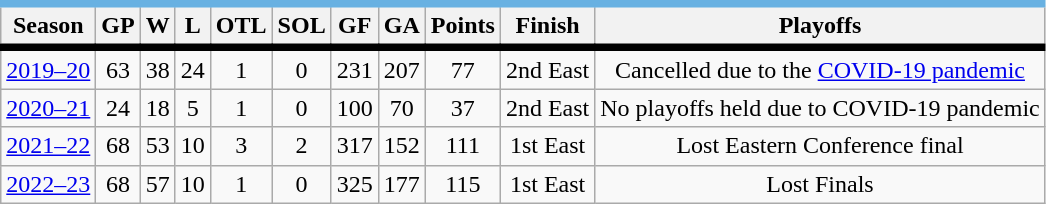<table class="wikitable" style="text-align:center">
<tr style="border-top:#68B1E2 5px solid; border-bottom:#000000 5px solid">
<th>Season</th>
<th>GP</th>
<th>W</th>
<th>L</th>
<th>OTL</th>
<th>SOL</th>
<th>GF</th>
<th>GA</th>
<th>Points</th>
<th>Finish</th>
<th>Playoffs</th>
</tr>
<tr>
<td><a href='#'>2019–20</a></td>
<td>63</td>
<td>38</td>
<td>24</td>
<td>1</td>
<td>0</td>
<td>231</td>
<td>207</td>
<td>77</td>
<td>2nd East</td>
<td>Cancelled due to the <a href='#'>COVID-19 pandemic</a></td>
</tr>
<tr>
<td><a href='#'>2020–21</a></td>
<td>24</td>
<td>18</td>
<td>5</td>
<td>1</td>
<td>0</td>
<td>100</td>
<td>70</td>
<td>37</td>
<td>2nd East</td>
<td>No playoffs held due to COVID-19 pandemic</td>
</tr>
<tr>
<td><a href='#'>2021–22</a></td>
<td>68</td>
<td>53</td>
<td>10</td>
<td>3</td>
<td>2</td>
<td>317</td>
<td>152</td>
<td>111</td>
<td>1st East</td>
<td>Lost Eastern Conference final</td>
</tr>
<tr>
<td><a href='#'>2022–23</a></td>
<td>68</td>
<td>57</td>
<td>10</td>
<td>1</td>
<td>0</td>
<td>325</td>
<td>177</td>
<td>115</td>
<td>1st East</td>
<td>Lost Finals</td>
</tr>
</table>
